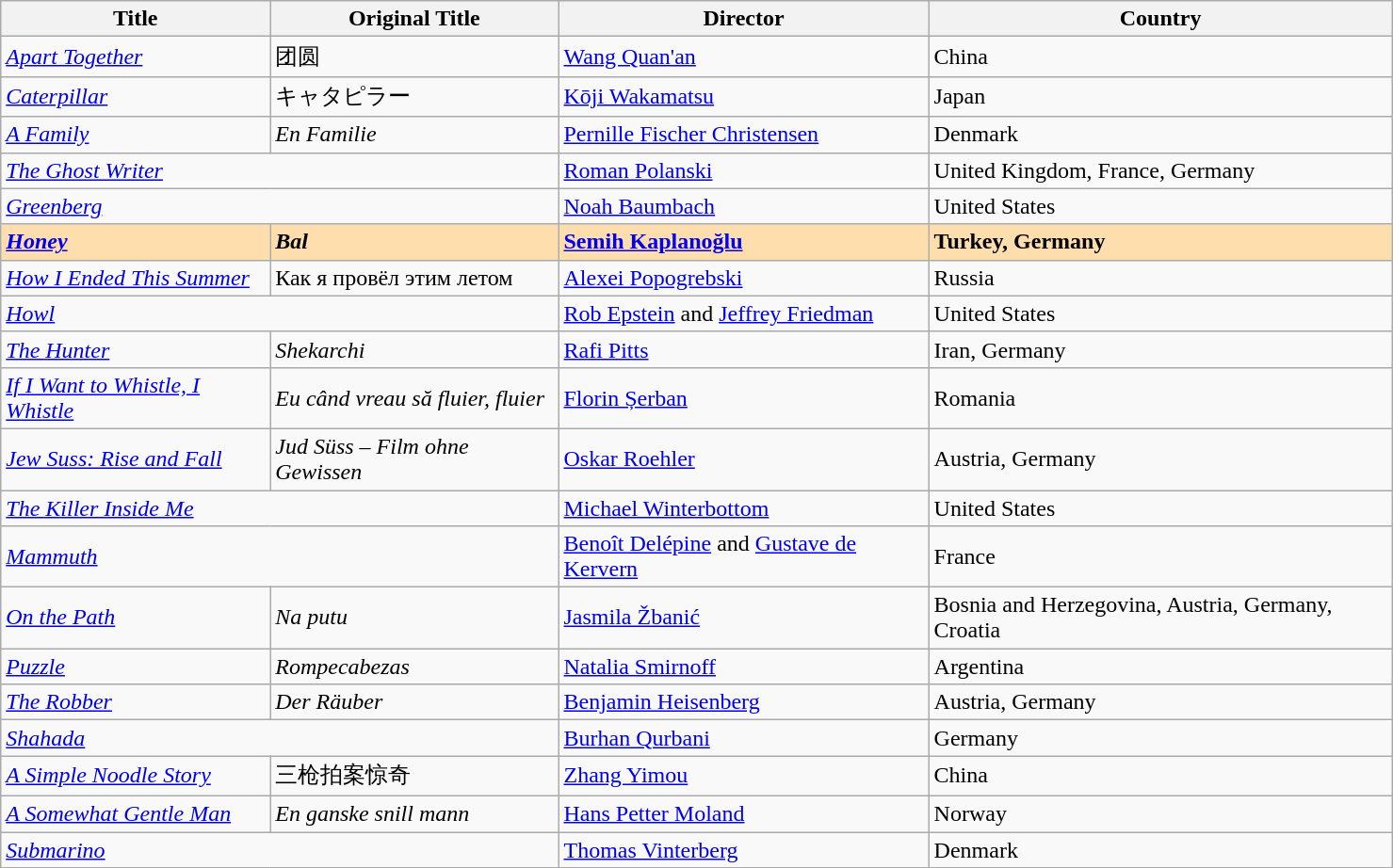<table class="wikitable" width="78%" cellpadding="5">
<tr>
<th>Title</th>
<th>Original Title</th>
<th>Director</th>
<th>Country</th>
</tr>
<tr>
<td><em><a href='#'>Apart Together</a></em></td>
<td>团圆</td>
<td><a href='#'>Wang Quan'an</a></td>
<td>China</td>
</tr>
<tr>
<td><em><a href='#'>Caterpillar</a></em></td>
<td>キャタピラー</td>
<td><a href='#'>Kōji Wakamatsu</a></td>
<td>Japan</td>
</tr>
<tr>
<td><em><a href='#'>A Family</a></em></td>
<td><em>En Familie</em></td>
<td><a href='#'>Pernille Fischer Christensen</a></td>
<td>Denmark</td>
</tr>
<tr>
<td colspan="2"><em><a href='#'>The Ghost Writer</a></em></td>
<td><a href='#'>Roman Polanski</a></td>
<td>United Kingdom, France, Germany</td>
</tr>
<tr>
<td colspan="2"><em><a href='#'>Greenberg</a></em></td>
<td><a href='#'>Noah Baumbach</a></td>
<td>United States</td>
</tr>
<tr style="background:#FFDEAD;">
<td><em><a href='#'><strong>Honey</strong></a></em></td>
<td><strong><em>Bal</em></strong></td>
<td><strong><a href='#'>Semih Kaplanoğlu</a></strong></td>
<td><strong>Turkey, Germany</strong></td>
</tr>
<tr>
<td><em><a href='#'>How I Ended This Summer</a></em></td>
<td>Как я провёл этим летом</td>
<td><a href='#'>Alexei Popogrebski</a></td>
<td>Russia</td>
</tr>
<tr>
<td colspan="2"><em><a href='#'>Howl</a></em></td>
<td><a href='#'>Rob Epstein</a> and <a href='#'>Jeffrey Friedman</a></td>
<td>United States</td>
</tr>
<tr>
<td><em><a href='#'>The Hunter</a></em></td>
<td><em>Shekarchi</em></td>
<td><a href='#'>Rafi Pitts</a></td>
<td>Iran, Germany</td>
</tr>
<tr>
<td><em><a href='#'>If I Want to Whistle, I Whistle</a></em></td>
<td><em>Eu când vreau să fluier, fluier</em></td>
<td><a href='#'>Florin Șerban</a></td>
<td>Romania</td>
</tr>
<tr>
<td><em><a href='#'>Jew Suss: Rise and Fall</a></em></td>
<td><em>Jud Süss – Film ohne Gewissen</em></td>
<td><a href='#'>Oskar Roehler</a></td>
<td>Austria, Germany</td>
</tr>
<tr>
<td colspan="2"><em><a href='#'>The Killer Inside Me</a></em></td>
<td><a href='#'>Michael Winterbottom</a></td>
<td>United States</td>
</tr>
<tr>
<td colspan="2"><em><a href='#'>Mammuth</a></em></td>
<td><a href='#'>Benoît Delépine</a> and <a href='#'>Gustave de Kervern</a></td>
<td>France</td>
</tr>
<tr>
<td><em><a href='#'>On the Path</a></em></td>
<td><em>Na putu</em></td>
<td><a href='#'>Jasmila Žbanić</a></td>
<td>Bosnia and Herzegovina, Austria, Germany, Croatia</td>
</tr>
<tr>
<td><em><a href='#'>Puzzle</a></em></td>
<td><em>Rompecabezas</em></td>
<td><a href='#'>Natalia Smirnoff</a></td>
<td>Argentina</td>
</tr>
<tr>
<td><em><a href='#'>The Robber</a></em></td>
<td><em>Der Räuber</em></td>
<td><a href='#'>Benjamin Heisenberg</a></td>
<td>Austria, Germany</td>
</tr>
<tr>
<td colspan="2"><em><a href='#'>Shahada</a></em></td>
<td><a href='#'>Burhan Qurbani</a></td>
<td>Germany</td>
</tr>
<tr>
<td><em><a href='#'>A Simple Noodle Story</a></em></td>
<td>三枪拍案惊奇</td>
<td><a href='#'>Zhang Yimou</a></td>
<td>China</td>
</tr>
<tr>
<td><em><a href='#'>A Somewhat Gentle Man</a></em></td>
<td><em>En ganske snill mann</em></td>
<td><a href='#'>Hans Petter Moland</a></td>
<td>Norway</td>
</tr>
<tr>
<td colspan="2"><em><a href='#'>Submarino</a></em></td>
<td><a href='#'>Thomas Vinterberg</a></td>
<td>Denmark</td>
</tr>
</table>
